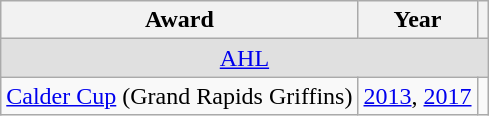<table class="wikitable">
<tr>
<th>Award</th>
<th>Year</th>
<th></th>
</tr>
<tr ALIGN="center" bgcolor="#e0e0e0">
<td colspan="3"><a href='#'>AHL</a></td>
</tr>
<tr>
<td><a href='#'>Calder Cup</a> (Grand Rapids Griffins)</td>
<td><a href='#'>2013</a>, <a href='#'>2017</a></td>
<td></td>
</tr>
</table>
